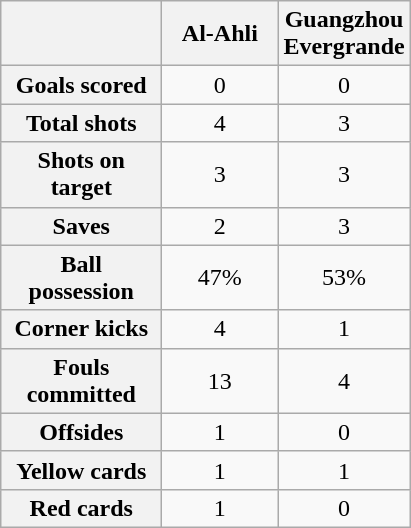<table class="wikitable plainrowheaders" style="text-align: center">
<tr>
<th scope="col" style="width:100px;"></th>
<th scope="col" style="width:70px;">Al-Ahli</th>
<th scope="col" style="width:70px;">Guangzhou Evergrande</th>
</tr>
<tr>
<th scope=row>Goals scored</th>
<td>0</td>
<td>0</td>
</tr>
<tr>
<th scope=row>Total shots</th>
<td>4</td>
<td>3</td>
</tr>
<tr>
<th scope=row>Shots on target</th>
<td>3</td>
<td>3</td>
</tr>
<tr>
<th scope=row>Saves</th>
<td>2</td>
<td>3</td>
</tr>
<tr>
<th scope=row>Ball possession</th>
<td>47%</td>
<td>53%</td>
</tr>
<tr>
<th scope=row>Corner kicks</th>
<td>4</td>
<td>1</td>
</tr>
<tr>
<th scope=row>Fouls committed</th>
<td>13</td>
<td>4</td>
</tr>
<tr>
<th scope=row>Offsides</th>
<td>1</td>
<td>0</td>
</tr>
<tr>
<th scope=row>Yellow cards</th>
<td>1</td>
<td>1</td>
</tr>
<tr>
<th scope=row>Red cards</th>
<td>1</td>
<td>0</td>
</tr>
</table>
